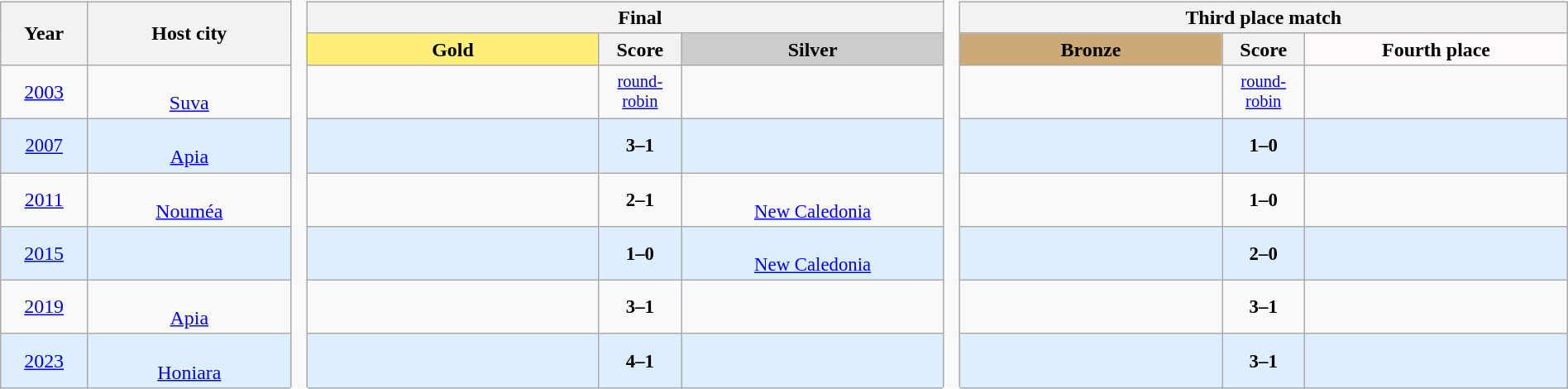<table class="wikitable" style="text-align:center; font-size:95%; width:100%">
<tr style="height:0;">
<td colspan= "2" style="border-top:1px solid transparent;padding:0; background:#eaeaf0; border-left:0;"></td>
<td rowspan="100%" style="border:1px solid transparent; border-width:1px 0;padding:0;width:0.5em;"></td>
<td colspan= "3" style="border-top:1px solid transparent;padding:0; background:#eaeaf0;"></td>
<td rowspan="100%" style="border:1px solid transparent; border-width:1px 0;padding:0;width:0.5em;"></td>
<td colspan= "3" style="border-top:1px solid transparent;padding:0; background:#eaeaf0; border-right:0;"></td>
</tr>
<tr style="font-size:105%;">
<th rowspan="2" style="width:2.5em;">Year</th>
<th rowspan="2" style="width:6.5em;">Host city</th>
<th style="border-right:0px solid transparent;"></th>
<th style="border:none;">Final</th>
<th style="border-left:0px solid transparent;"></th>
<th colspan="3">Third place match</th>
</tr>
<tr style="font-size:105%;">
<th style="width:9.5em;background:#fe7;;">Gold</th>
<th style="width:2.0em;">Score</th>
<th style="width:8.5em;background:#ccc;;">Silver</th>
<th style="width:8.5em;background:#ca7;;">Bronze</th>
<th style="width:2.0em;">Score</th>
<th style="width:8.5em;background:snow;;">Fourth place</th>
</tr>
<tr>
<td style="font-size:105%;padding-top:0.5em;padding-bottom:0.5em;"><a href='#'>2003</a></td>
<td style="font-size:105%;"><br><a href='#'>Suva</a></td>
<td style="padding:2px;"><strong></strong></td>
<td style="padding:1px;line-height:120%;font-size:90%;"><a href='#'>round-robin</a></td>
<td></td>
<td></td>
<td style="padding:1px;line-height:120%;font-size:90%;"><a href='#'>round-robin</a></td>
<td></td>
</tr>
<tr bgcolor=#def>
<td style="padding-top:0.5em;padding-bottom:0.5em;"><a href='#'>2007</a></td>
<td style="font-size:105%;"><br><a href='#'>Apia</a></td>
<td style="padding:2px;"><strong></strong></td>
<td><strong>3–1</strong></td>
<td></td>
<td></td>
<td><strong>1–0</strong></td>
<td> </td>
</tr>
<tr>
<td style="font-size:105%;padding-top:0.5em;padding-bottom:0.5em;"><a href='#'>2011</a></td>
<td style="font-size:105%;"><br><a href='#'>Nouméa</a></td>
<td style="padding:2px;"><strong></strong></td>
<td><strong>2–1</strong></td>
<td><br><a href='#'>New Caledonia</a></td>
<td></td>
<td><strong>1–0</strong></td>
<td> </td>
</tr>
<tr bgcolor=#def>
<td style="font-size:105%;padding-top:0.5em;padding-bottom:0.5em;"><a href='#'>2015</a></td>
<td style="font-size:105%;padding:2px;"><br></td>
<td style="padding:2px;"><strong></strong></td>
<td><strong>1–0</strong></td>
<td><br><a href='#'>New Caledonia</a></td>
<td></td>
<td><strong>2–0</strong></td>
<td> </td>
</tr>
<tr>
<td style="font-size:105%;padding-top:0.5em;padding-bottom:0.5em;"><a href='#'>2019</a></td>
<td style="font-size:105%;"><br><a href='#'>Apia</a></td>
<td style="padding:2px;"><strong></strong></td>
<td><strong>3–1</strong></td>
<td></td>
<td></td>
<td><strong>3–1</strong></td>
<td></td>
</tr>
<tr bgcolor=#def>
<td style="font-size:105%;padding-top:0.5em;padding-bottom:0.5em;"><a href='#'>2023</a></td>
<td style="font-size:105%;"><br><a href='#'>Honiara</a></td>
<td style="padding:2px;"><strong></strong></td>
<td><strong>4–1</strong></td>
<td></td>
<td></td>
<td><strong>3–1</strong></td>
<td></td>
</tr>
</table>
